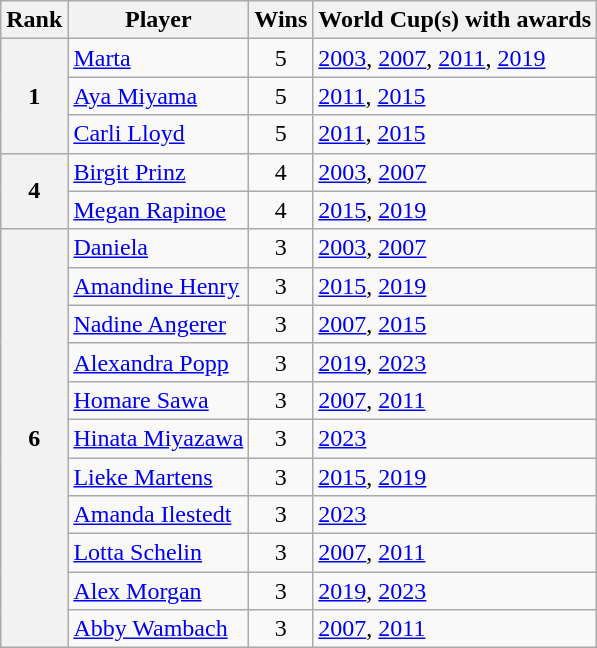<table class="wikitable">
<tr>
<th>Rank</th>
<th>Player</th>
<th>Wins</th>
<th>World Cup(s) with awards</th>
</tr>
<tr>
<th rowspan="3">1</th>
<td> <a href='#'>Marta</a></td>
<td style="text-align:center">5</td>
<td><a href='#'>2003</a>, <a href='#'>2007</a>, <a href='#'>2011</a>, <a href='#'>2019</a></td>
</tr>
<tr>
<td> <a href='#'>Aya Miyama</a></td>
<td style="text-align:center">5</td>
<td><a href='#'>2011</a>, <a href='#'>2015</a></td>
</tr>
<tr>
<td> <a href='#'>Carli Lloyd</a></td>
<td style="text-align:center">5</td>
<td><a href='#'>2011</a>, <a href='#'>2015</a></td>
</tr>
<tr>
<th rowspan="2">4</th>
<td> <a href='#'>Birgit Prinz</a></td>
<td style="text-align:center">4</td>
<td><a href='#'>2003</a>, <a href='#'>2007</a></td>
</tr>
<tr>
<td> <a href='#'>Megan Rapinoe</a></td>
<td style="text-align:center">4</td>
<td><a href='#'>2015</a>, <a href='#'>2019</a></td>
</tr>
<tr>
<th rowspan="11">6</th>
<td> <a href='#'>Daniela</a></td>
<td style="text-align:center">3</td>
<td><a href='#'>2003</a>, <a href='#'>2007</a></td>
</tr>
<tr>
<td> <a href='#'>Amandine Henry</a></td>
<td style="text-align:center">3</td>
<td><a href='#'>2015</a>, <a href='#'>2019</a></td>
</tr>
<tr>
<td> <a href='#'>Nadine Angerer</a></td>
<td style="text-align:center">3</td>
<td><a href='#'>2007</a>, <a href='#'>2015</a></td>
</tr>
<tr>
<td> <a href='#'>Alexandra Popp</a></td>
<td style="text-align:center">3</td>
<td><a href='#'>2019</a>, <a href='#'>2023</a></td>
</tr>
<tr>
<td> <a href='#'>Homare Sawa</a></td>
<td style="text-align:center">3</td>
<td><a href='#'>2007</a>, <a href='#'>2011</a></td>
</tr>
<tr>
<td> <a href='#'>Hinata Miyazawa</a></td>
<td style="text-align:center">3</td>
<td><a href='#'>2023</a></td>
</tr>
<tr>
<td> <a href='#'>Lieke Martens</a></td>
<td style="text-align:center">3</td>
<td><a href='#'>2015</a>, <a href='#'>2019</a></td>
</tr>
<tr>
<td> <a href='#'>Amanda Ilestedt</a></td>
<td style="text-align:center">3</td>
<td><a href='#'>2023</a></td>
</tr>
<tr>
<td> <a href='#'>Lotta Schelin</a></td>
<td style="text-align:center">3</td>
<td><a href='#'>2007</a>, <a href='#'>2011</a></td>
</tr>
<tr>
<td> <a href='#'>Alex Morgan</a></td>
<td style="text-align:center">3</td>
<td><a href='#'>2019</a>, <a href='#'>2023</a></td>
</tr>
<tr>
<td> <a href='#'>Abby Wambach</a></td>
<td style="text-align:center">3</td>
<td><a href='#'>2007</a>, <a href='#'>2011</a></td>
</tr>
</table>
